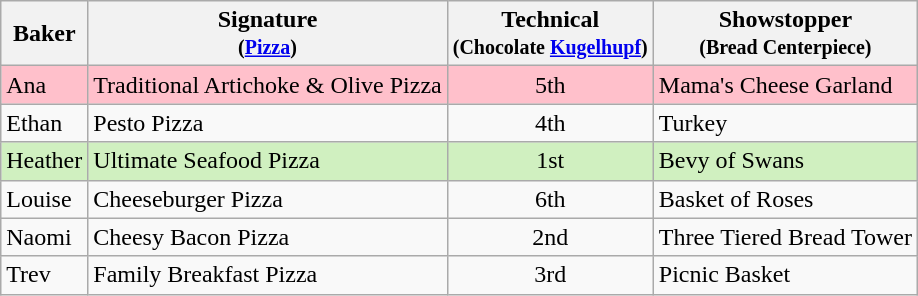<table class="wikitable" style="text-align:center;">
<tr>
<th>Baker</th>
<th>Signature<br><small>(<a href='#'>Pizza</a>)</small></th>
<th>Technical<br><small>(Chocolate <a href='#'>Kugelhupf</a>)</small></th>
<th>Showstopper<br><small>(Bread Centerpiece)</small></th>
</tr>
<tr style="background:pink;">
<td align="left">Ana</td>
<td align="left">Traditional Artichoke & Olive Pizza</td>
<td>5th</td>
<td align="left">Mama's Cheese Garland</td>
</tr>
<tr>
<td align="left">Ethan</td>
<td align="left">Pesto Pizza</td>
<td>4th</td>
<td align="left">Turkey</td>
</tr>
<tr style="background:#d0f0c0;">
<td align="left">Heather</td>
<td align="left">Ultimate Seafood Pizza</td>
<td>1st</td>
<td align="left">Bevy of Swans</td>
</tr>
<tr>
<td align="left">Louise</td>
<td align="left">Cheeseburger Pizza</td>
<td>6th</td>
<td align="left">Basket of Roses</td>
</tr>
<tr>
<td align="left">Naomi</td>
<td align="left">Cheesy Bacon Pizza</td>
<td>2nd</td>
<td align="left">Three Tiered Bread Tower</td>
</tr>
<tr>
<td align="left">Trev</td>
<td align="left">Family Breakfast Pizza</td>
<td>3rd</td>
<td align="left">Picnic Basket</td>
</tr>
</table>
